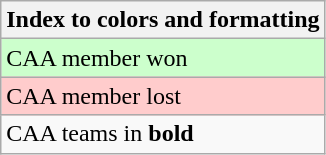<table class="wikitable">
<tr>
<th>Index to colors and formatting</th>
</tr>
<tr style="background:#cfc;">
<td>CAA member won</td>
</tr>
<tr style="background:#fcc;">
<td>CAA member lost</td>
</tr>
<tr>
<td>CAA teams in <strong>bold</strong></td>
</tr>
</table>
